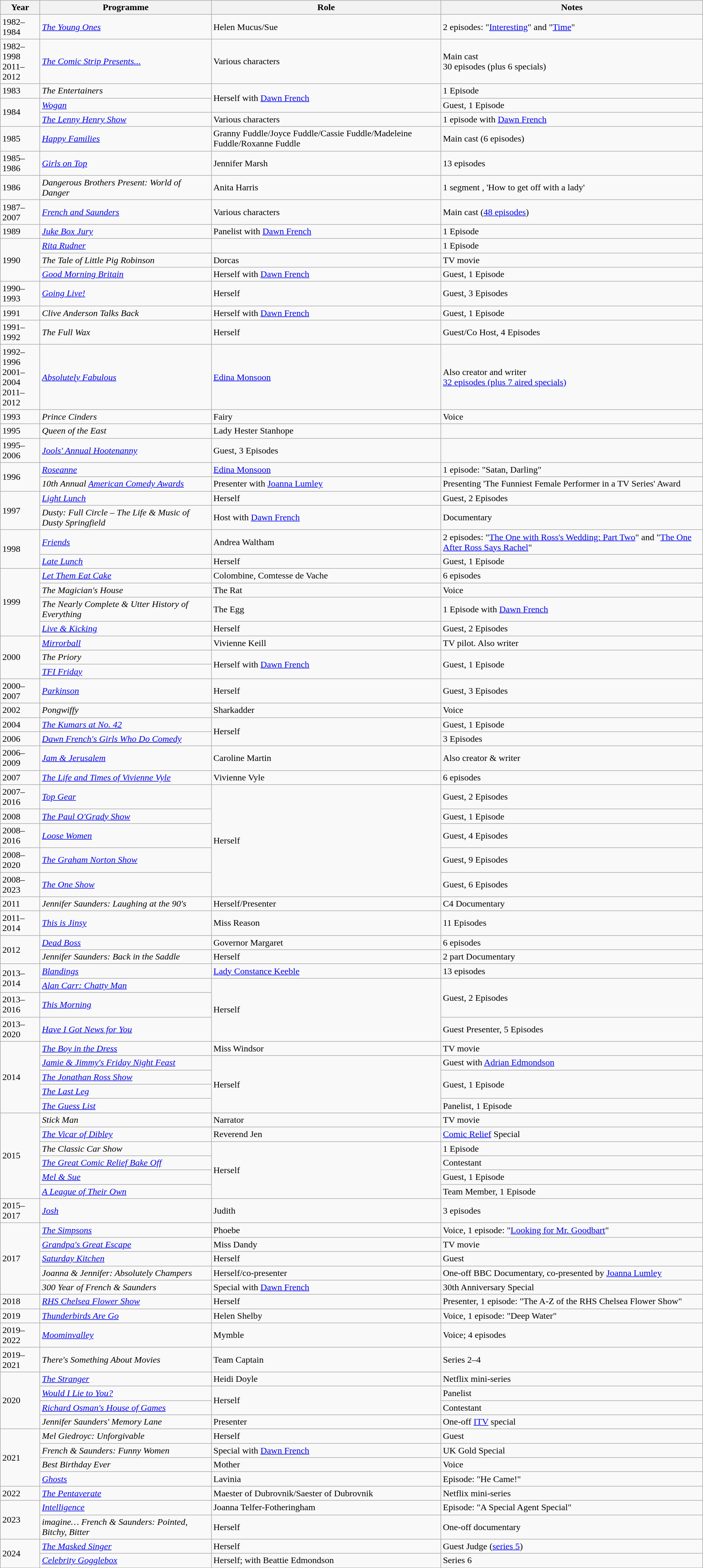<table class="wikitable sortable">
<tr>
<th>Year</th>
<th>Programme</th>
<th>Role</th>
<th>Notes</th>
</tr>
<tr>
<td>1982–1984</td>
<td><em><a href='#'>The Young Ones</a></em></td>
<td>Helen Mucus/Sue</td>
<td>2 episodes: "<a href='#'>Interesting</a>" and "<a href='#'>Time</a>"</td>
</tr>
<tr>
<td>1982–1998<br>2011–2012</td>
<td><em><a href='#'>The Comic Strip Presents...</a></em></td>
<td>Various characters</td>
<td>Main cast<br>30 episodes (plus 6 specials)</td>
</tr>
<tr>
<td>1983</td>
<td><em>The Entertainers</em></td>
<td rowspan="2">Herself with <a href='#'>Dawn French</a></td>
<td>1 Episode</td>
</tr>
<tr>
<td rowspan ="2">1984</td>
<td><em><a href='#'>Wogan</a></em></td>
<td>Guest, 1 Episode</td>
</tr>
<tr>
<td><em><a href='#'>The Lenny Henry Show</a></em></td>
<td>Various characters</td>
<td>1 episode with <a href='#'>Dawn French</a></td>
</tr>
<tr>
<td>1985</td>
<td><em><a href='#'>Happy Families</a></em></td>
<td>Granny Fuddle/Joyce Fuddle/Cassie Fuddle/Madeleine Fuddle/Roxanne Fuddle</td>
<td>Main cast (6 episodes)</td>
</tr>
<tr>
<td>1985–1986</td>
<td><em><a href='#'>Girls on Top</a></em></td>
<td>Jennifer Marsh</td>
<td>13 episodes</td>
</tr>
<tr>
<td>1986</td>
<td><em>Dangerous Brothers Present: World of Danger</em></td>
<td>Anita Harris</td>
<td>1 segment , 'How to get off with a lady'</td>
</tr>
<tr>
<td>1987–2007</td>
<td><em><a href='#'>French and Saunders</a></em></td>
<td>Various characters</td>
<td>Main cast (<a href='#'>48 episodes</a>)</td>
</tr>
<tr>
<td>1989</td>
<td><em><a href='#'>Juke Box Jury</a></em></td>
<td>Panelist with <a href='#'>Dawn French</a></td>
<td>1 Episode</td>
</tr>
<tr>
<td rowspan="3">1990</td>
<td><em><a href='#'>Rita Rudner</a></em></td>
<td></td>
<td>1 Episode</td>
</tr>
<tr>
<td><em>The Tale of Little Pig Robinson</em></td>
<td>Dorcas</td>
<td>TV movie</td>
</tr>
<tr>
<td><em><a href='#'>Good Morning Britain</a></em></td>
<td>Herself with <a href='#'>Dawn French</a></td>
<td>Guest, 1 Episode</td>
</tr>
<tr>
<td>1990–1993</td>
<td><em><a href='#'>Going Live!</a></em></td>
<td>Herself</td>
<td>Guest, 3 Episodes</td>
</tr>
<tr>
<td>1991</td>
<td><em>Clive Anderson Talks Back</em></td>
<td>Herself with <a href='#'>Dawn French</a></td>
<td>Guest, 1 Episode</td>
</tr>
<tr>
<td>1991–1992</td>
<td><em>The Full Wax</em></td>
<td>Herself</td>
<td>Guest/Co Host, 4 Episodes</td>
</tr>
<tr>
<td>1992–1996<br>2001–2004<br>2011–2012</td>
<td><em><a href='#'>Absolutely Fabulous</a></em></td>
<td><a href='#'>Edina Monsoon</a></td>
<td>Also creator and writer<br><a href='#'>32 episodes (plus 7 aired specials)</a></td>
</tr>
<tr>
<td>1993</td>
<td><em>Prince Cinders</em></td>
<td>Fairy</td>
<td>Voice</td>
</tr>
<tr>
<td>1995</td>
<td><em>Queen of the East</em></td>
<td>Lady Hester Stanhope</td>
<td></td>
</tr>
<tr>
<td>1995–2006</td>
<td><em><a href='#'>Jools' Annual Hootenanny</a></em></td>
<td>Guest, 3 Episodes</td>
</tr>
<tr>
<td rowspan="2">1996</td>
<td><em><a href='#'>Roseanne</a></em></td>
<td><a href='#'>Edina Monsoon</a></td>
<td>1 episode: "Satan, Darling"</td>
</tr>
<tr>
<td><em>10th Annual <a href='#'>American Comedy Awards</a></em></td>
<td>Presenter with <a href='#'>Joanna Lumley</a></td>
<td>Presenting 'The Funniest Female Performer in a TV Series' Award</td>
</tr>
<tr>
<td rowspan="2">1997</td>
<td><em><a href='#'>Light Lunch</a></em></td>
<td>Herself</td>
<td>Guest, 2 Episodes</td>
</tr>
<tr>
<td><em>Dusty: Full Circle – The Life & Music of Dusty Springfield</em></td>
<td>Host with <a href='#'>Dawn French</a></td>
<td>Documentary</td>
</tr>
<tr>
<td rowspan="2">1998</td>
<td><em><a href='#'>Friends</a></em></td>
<td>Andrea Waltham</td>
<td>2 episodes: "<a href='#'>The One with Ross's Wedding: Part Two</a>" and "<a href='#'>The One After Ross Says Rachel</a>"</td>
</tr>
<tr>
<td><em><a href='#'>Late Lunch</a></em></td>
<td>Herself</td>
<td>Guest, 1 Episode</td>
</tr>
<tr>
<td rowspan="4">1999</td>
<td><em><a href='#'>Let Them Eat Cake</a></em></td>
<td>Colombine, Comtesse de Vache</td>
<td>6 episodes</td>
</tr>
<tr>
<td><em>The Magician's House</em></td>
<td>The Rat</td>
<td>Voice</td>
</tr>
<tr>
<td><em>The Nearly Complete & Utter History of Everything</em></td>
<td>The Egg</td>
<td>1 Episode with <a href='#'>Dawn French</a></td>
</tr>
<tr>
<td><em><a href='#'>Live & Kicking</a></em></td>
<td>Herself</td>
<td>Guest, 2 Episodes</td>
</tr>
<tr>
<td rowspan="3">2000</td>
<td><em><a href='#'>Mirrorball</a></em></td>
<td>Vivienne Keill</td>
<td>TV pilot. Also writer</td>
</tr>
<tr>
<td><em>The Priory</em></td>
<td rowspan="2">Herself with <a href='#'>Dawn French</a></td>
<td rowspan="2">Guest, 1 Episode</td>
</tr>
<tr>
<td><em><a href='#'>TFI Friday</a></em></td>
</tr>
<tr>
<td>2000–2007</td>
<td><em><a href='#'>Parkinson</a></em></td>
<td>Herself</td>
<td>Guest, 3 Episodes</td>
</tr>
<tr>
<td>2002</td>
<td><em>Pongwiffy</em></td>
<td>Sharkadder</td>
<td>Voice</td>
</tr>
<tr>
<td>2004</td>
<td><em><a href='#'>The Kumars at No. 42</a></em></td>
<td rowspan="2">Herself</td>
<td>Guest, 1 Episode</td>
</tr>
<tr>
<td>2006</td>
<td><em><a href='#'>Dawn French's Girls Who Do Comedy</a></em></td>
<td>3 Episodes</td>
</tr>
<tr>
<td>2006–2009</td>
<td><em><a href='#'>Jam & Jerusalem</a></em></td>
<td>Caroline Martin</td>
<td>Also creator & writer</td>
</tr>
<tr>
<td>2007</td>
<td><em><a href='#'>The Life and Times of Vivienne Vyle</a></em></td>
<td>Vivienne Vyle</td>
<td>6 episodes</td>
</tr>
<tr>
<td>2007–2016</td>
<td><em><a href='#'>Top Gear</a></em></td>
<td rowspan="5">Herself</td>
<td>Guest, 2 Episodes</td>
</tr>
<tr>
<td>2008</td>
<td><em><a href='#'>The Paul O'Grady Show</a></em></td>
<td>Guest, 1 Episode</td>
</tr>
<tr>
<td>2008–2016</td>
<td><em><a href='#'>Loose Women</a></em></td>
<td>Guest, 4 Episodes</td>
</tr>
<tr>
<td>2008–2020</td>
<td><em><a href='#'>The Graham Norton Show</a></em></td>
<td>Guest, 9 Episodes</td>
</tr>
<tr>
<td>2008–2023</td>
<td><em><a href='#'>The One Show</a></em></td>
<td>Guest, 6 Episodes</td>
</tr>
<tr>
<td>2011</td>
<td><em>Jennifer Saunders: Laughing at the 90's</em></td>
<td>Herself/Presenter</td>
<td>C4 Documentary</td>
</tr>
<tr>
<td>2011–2014</td>
<td><em><a href='#'>This is Jinsy</a></em></td>
<td>Miss Reason</td>
<td>11 Episodes</td>
</tr>
<tr>
<td rowspan="2">2012</td>
<td><em><a href='#'>Dead Boss</a></em></td>
<td>Governor Margaret</td>
<td>6 episodes</td>
</tr>
<tr>
<td><em>Jennifer Saunders: Back in the Saddle</em></td>
<td>Herself</td>
<td>2 part Documentary</td>
</tr>
<tr>
<td rowspan="2">2013–2014</td>
<td><em><a href='#'>Blandings</a></em></td>
<td><a href='#'>Lady Constance Keeble</a></td>
<td>13 episodes</td>
</tr>
<tr>
<td><em><a href='#'>Alan Carr: Chatty Man</a></em></td>
<td rowspan="3">Herself</td>
<td rowspan="2">Guest, 2 Episodes</td>
</tr>
<tr>
<td>2013–2016</td>
<td><em><a href='#'>This Morning</a></em></td>
</tr>
<tr>
<td>2013–2020</td>
<td><em><a href='#'>Have I Got News for You</a></em></td>
<td>Guest Presenter, 5 Episodes</td>
</tr>
<tr>
<td rowspan="5">2014</td>
<td><em><a href='#'>The Boy in the Dress</a></em></td>
<td>Miss Windsor</td>
<td>TV movie</td>
</tr>
<tr>
<td><em><a href='#'>Jamie & Jimmy's Friday Night Feast</a></em></td>
<td rowspan="4">Herself</td>
<td>Guest with <a href='#'>Adrian Edmondson</a></td>
</tr>
<tr>
<td><em><a href='#'>The Jonathan Ross Show</a></em></td>
<td rowspan="2">Guest, 1 Episode</td>
</tr>
<tr>
<td><em><a href='#'>The Last Leg</a></em></td>
</tr>
<tr>
<td><em><a href='#'>The Guess List</a></em></td>
<td>Panelist, 1 Episode</td>
</tr>
<tr>
<td rowspan="6">2015</td>
<td><em>Stick Man</em></td>
<td>Narrator</td>
<td>TV movie</td>
</tr>
<tr>
<td><em><a href='#'>The Vicar of Dibley</a></em></td>
<td>Reverend Jen</td>
<td><a href='#'>Comic Relief</a> Special</td>
</tr>
<tr>
<td><em>The Classic Car Show</em></td>
<td rowspan="4">Herself</td>
<td>1 Episode</td>
</tr>
<tr>
<td><em><a href='#'>The Great Comic Relief Bake Off</a></em></td>
<td>Contestant</td>
</tr>
<tr>
<td><em><a href='#'>Mel & Sue</a></em></td>
<td>Guest, 1 Episode</td>
</tr>
<tr>
<td><em><a href='#'>A League of Their Own</a></em></td>
<td>Team Member, 1 Episode</td>
</tr>
<tr>
<td>2015–2017</td>
<td><em><a href='#'>Josh</a></em></td>
<td>Judith</td>
<td>3 episodes</td>
</tr>
<tr>
<td rowspan="5">2017</td>
<td><em><a href='#'>The Simpsons</a></em></td>
<td>Phoebe</td>
<td>Voice, 1 episode: "<a href='#'>Looking for Mr. Goodbart</a>"</td>
</tr>
<tr>
<td><em><a href='#'>Grandpa's Great Escape</a></em></td>
<td>Miss Dandy</td>
<td>TV movie</td>
</tr>
<tr>
<td><em><a href='#'>Saturday Kitchen</a></em></td>
<td>Herself</td>
<td>Guest</td>
</tr>
<tr>
<td><em>Joanna & Jennifer: Absolutely Champers</em></td>
<td>Herself/co-presenter</td>
<td>One-off BBC Documentary, co-presented by <a href='#'>Joanna Lumley</a></td>
</tr>
<tr>
<td><em>300 Year of French & Saunders</em></td>
<td>Special with <a href='#'>Dawn French</a></td>
<td>30th Anniversary Special</td>
</tr>
<tr>
<td>2018</td>
<td><em><a href='#'>RHS Chelsea Flower Show</a></em></td>
<td>Herself</td>
<td>Presenter, 1 episode: "The A-Z of the RHS Chelsea Flower Show"</td>
</tr>
<tr>
<td>2019</td>
<td><em><a href='#'>Thunderbirds Are Go</a></em></td>
<td>Helen Shelby</td>
<td>Voice, 1 episode: "Deep Water"</td>
</tr>
<tr>
<td>2019–2022</td>
<td><em><a href='#'>Moominvalley</a></em></td>
<td>Mymble</td>
<td>Voice; 4 episodes</td>
</tr>
<tr>
<td>2019–2021</td>
<td><em>There's Something About Movies</em></td>
<td>Team Captain</td>
<td>Series 2–4</td>
</tr>
<tr>
<td rowspan="4">2020</td>
<td><em><a href='#'>The Stranger</a></em></td>
<td>Heidi Doyle</td>
<td>Netflix mini-series</td>
</tr>
<tr>
<td><em><a href='#'>Would I Lie to You?</a></em></td>
<td rowspan="2">Herself</td>
<td>Panelist</td>
</tr>
<tr>
<td><em><a href='#'>Richard Osman's House of Games</a></em></td>
<td>Contestant</td>
</tr>
<tr>
<td><em>Jennifer Saunders' Memory Lane</em></td>
<td>Presenter</td>
<td>One-off <a href='#'>ITV</a> special</td>
</tr>
<tr>
<td rowspan="4">2021</td>
<td><em>Mel Giedroyc: Unforgivable</em></td>
<td>Herself</td>
<td>Guest</td>
</tr>
<tr>
<td><em>French & Saunders: Funny Women</em></td>
<td>Special with <a href='#'>Dawn French</a></td>
<td>UK Gold Special</td>
</tr>
<tr>
<td><em>Best Birthday Ever</em></td>
<td>Mother</td>
<td>Voice</td>
</tr>
<tr>
<td><em><a href='#'>Ghosts</a></em></td>
<td>Lavinia</td>
<td>Episode: "He Came!"</td>
</tr>
<tr>
<td>2022</td>
<td><em><a href='#'>The Pentaverate</a></em></td>
<td>Maester of Dubrovnik/Saester of Dubrovnik</td>
<td>Netflix mini-series</td>
</tr>
<tr>
<td rowspan="2">2023</td>
<td><em><a href='#'>Intelligence</a></em></td>
<td>Joanna Telfer-Fotheringham</td>
<td>Episode: "A Special Agent Special"</td>
</tr>
<tr>
<td><em>imagine… French & Saunders: Pointed, Bitchy, Bitter</em></td>
<td>Herself</td>
<td>One-off documentary</td>
</tr>
<tr>
<td rowspan="2">2024</td>
<td><em><a href='#'>The Masked Singer</a></em></td>
<td>Herself</td>
<td>Guest Judge (<a href='#'>series 5</a>)</td>
</tr>
<tr>
<td><em><a href='#'>Celebrity Gogglebox</a></em></td>
<td>Herself; with Beattie Edmondson</td>
<td>Series 6</td>
</tr>
</table>
